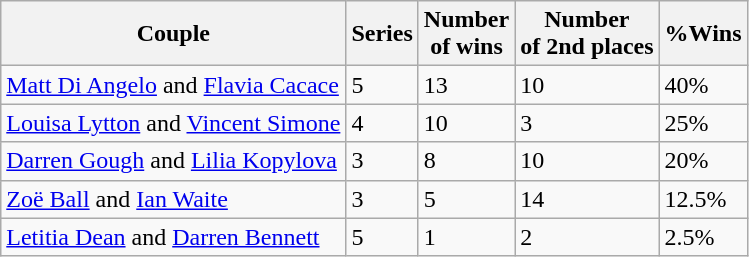<table class="wikitable sortable" border="1"|->
<tr>
<th>Couple</th>
<th>Series</th>
<th>Number<br> of wins</th>
<th>Number<br> of 2nd places</th>
<th>%Wins</th>
</tr>
<tr>
<td><a href='#'>Matt Di Angelo</a> and <a href='#'>Flavia Cacace</a></td>
<td>5</td>
<td>13</td>
<td>10</td>
<td>40%</td>
</tr>
<tr>
<td><a href='#'>Louisa Lytton</a> and <a href='#'>Vincent Simone</a></td>
<td>4</td>
<td>10</td>
<td>3</td>
<td>25%</td>
</tr>
<tr>
<td><a href='#'>Darren Gough</a> and <a href='#'>Lilia Kopylova</a></td>
<td>3</td>
<td>8</td>
<td>10</td>
<td>20%</td>
</tr>
<tr>
<td><a href='#'>Zoë Ball</a> and <a href='#'>Ian Waite</a></td>
<td>3</td>
<td>5</td>
<td>14</td>
<td>12.5%</td>
</tr>
<tr>
<td><a href='#'>Letitia Dean</a> and <a href='#'>Darren Bennett</a></td>
<td>5</td>
<td>1</td>
<td>2</td>
<td>2.5%</td>
</tr>
</table>
